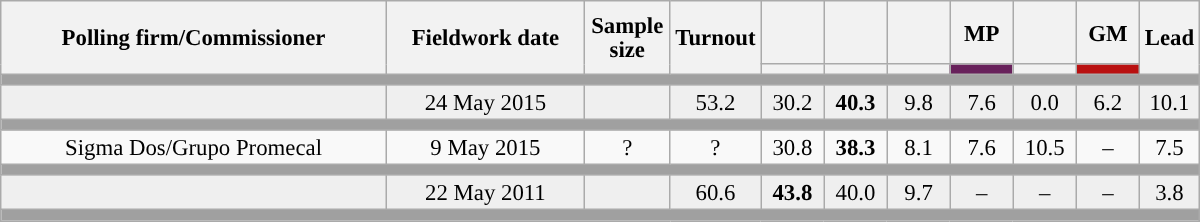<table class="wikitable collapsible collapsed" style="text-align:center; font-size:95%; line-height:16px;">
<tr style="height:42px;">
<th style="width:250px;" rowspan="2">Polling firm/Commissioner</th>
<th style="width:125px;" rowspan="2">Fieldwork date</th>
<th style="width:50px;" rowspan="2">Sample size</th>
<th style="width:45px;" rowspan="2">Turnout</th>
<th style="width:35px;"></th>
<th style="width:35px;"></th>
<th style="width:35px;"></th>
<th style="width:35px;">MP</th>
<th style="width:35px;"></th>
<th style="width:35px;">GM</th>
<th style="width:30px;" rowspan="2">Lead</th>
</tr>
<tr>
<th style="color:inherit;background:"></th>
<th style="color:inherit;background:"></th>
<th style="color:inherit;background:"></th>
<th style="color:inherit;background:#68215B;"></th>
<th style="color:inherit;background:"></th>
<th style="color:inherit;background:#B91010;"></th>
</tr>
<tr>
<td colspan="11" style="background:#A0A0A0"></td>
</tr>
<tr style="background:#EFEFEF;">
<td><strong></strong></td>
<td>24 May 2015</td>
<td></td>
<td>53.2</td>
<td>30.2<br></td>
<td><strong>40.3</strong><br></td>
<td>9.8<br></td>
<td>7.6<br></td>
<td>0.0<br></td>
<td>6.2<br></td>
<td style="background:">10.1</td>
</tr>
<tr>
<td colspan="11" style="background:#A0A0A0"></td>
</tr>
<tr>
<td>Sigma Dos/Grupo Promecal</td>
<td>9 May 2015</td>
<td>?</td>
<td>?</td>
<td>30.8<br></td>
<td><strong>38.3</strong><br></td>
<td>8.1<br></td>
<td>7.6<br></td>
<td>10.5<br></td>
<td>–</td>
<td style="background:">7.5</td>
</tr>
<tr>
<td colspan="11" style="background:#A0A0A0"></td>
</tr>
<tr style="background:#EFEFEF;">
<td><strong></strong></td>
<td>22 May 2011</td>
<td></td>
<td>60.6</td>
<td><strong>43.8</strong><br></td>
<td>40.0<br></td>
<td>9.7<br></td>
<td>–</td>
<td>–</td>
<td>–</td>
<td style="background:">3.8</td>
</tr>
<tr>
<td colspan="11" style="background:#A0A0A0"></td>
</tr>
</table>
